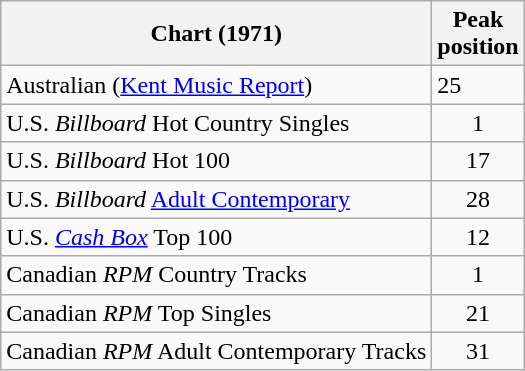<table class="wikitable sortable">
<tr>
<th>Chart (1971)</th>
<th>Peak<br>position</th>
</tr>
<tr>
<td>Australian (<a href='#'>Kent Music Report</a>)</td>
<td>25</td>
</tr>
<tr>
<td>U.S. <em>Billboard</em> Hot Country Singles</td>
<td align="center">1</td>
</tr>
<tr>
<td>U.S. <em>Billboard</em> Hot 100</td>
<td align="center">17</td>
</tr>
<tr>
<td>U.S. <em>Billboard</em> <a href='#'>Adult Contemporary</a></td>
<td align="center">28</td>
</tr>
<tr>
<td>U.S. <a href='#'><em>Cash Box</em></a> Top 100</td>
<td align="center">12</td>
</tr>
<tr>
<td>Canadian <em>RPM</em> Country Tracks</td>
<td align="center">1</td>
</tr>
<tr>
<td>Canadian <em>RPM</em> Top Singles</td>
<td align="center">21</td>
</tr>
<tr>
<td>Canadian <em>RPM</em> Adult Contemporary Tracks</td>
<td align="center">31</td>
</tr>
</table>
